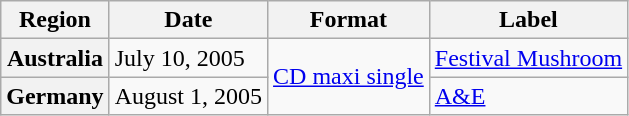<table class="wikitable plainrowheaders">
<tr>
<th scope="col">Region</th>
<th scope="col">Date</th>
<th scope="col">Format</th>
<th scope="col">Label</th>
</tr>
<tr>
<th scope="row">Australia</th>
<td>July 10, 2005</td>
<td rowspan="2"><a href='#'>CD maxi single</a></td>
<td><a href='#'>Festival Mushroom</a></td>
</tr>
<tr>
<th scope="row">Germany</th>
<td>August 1, 2005</td>
<td><a href='#'>A&E</a></td>
</tr>
</table>
